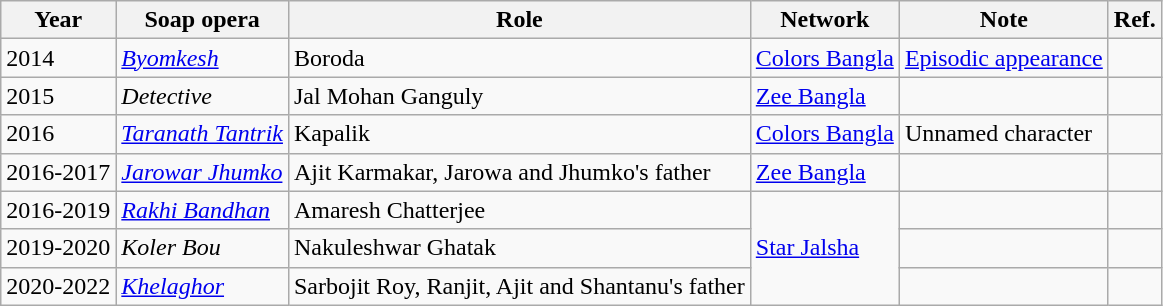<table class="wikitable sortable">
<tr>
<th scope="col">Year</th>
<th scope="col">Soap opera</th>
<th scope="col">Role</th>
<th scope="col">Network</th>
<th scope="col">Note</th>
<th scope="col">Ref.</th>
</tr>
<tr>
<td>2014</td>
<td><em><a href='#'>Byomkesh</a></em></td>
<td>Boroda</td>
<td><a href='#'>Colors Bangla</a></td>
<td><a href='#'>Episodic appearance</a></td>
<td></td>
</tr>
<tr>
<td>2015</td>
<td><em>Detective</em></td>
<td>Jal Mohan Ganguly</td>
<td><a href='#'>Zee Bangla</a></td>
<td></td>
<td></td>
</tr>
<tr>
<td>2016</td>
<td><em><a href='#'>Taranath Tantrik</a></em></td>
<td>Kapalik</td>
<td><a href='#'>Colors Bangla</a></td>
<td>Unnamed character</td>
<td></td>
</tr>
<tr>
<td>2016-2017</td>
<td><em><a href='#'>Jarowar Jhumko</a></em></td>
<td>Ajit Karmakar, Jarowa and Jhumko's father</td>
<td><a href='#'>Zee Bangla</a></td>
<td></td>
<td></td>
</tr>
<tr>
<td>2016-2019</td>
<td><em><a href='#'>Rakhi Bandhan</a></em></td>
<td>Amaresh Chatterjee</td>
<td rowspan="3"><a href='#'>Star Jalsha</a></td>
<td></td>
<td></td>
</tr>
<tr>
<td>2019-2020</td>
<td><em>Koler Bou</em></td>
<td>Nakuleshwar Ghatak</td>
<td></td>
<td></td>
</tr>
<tr>
<td>2020-2022</td>
<td><em><a href='#'>Khelaghor</a> </em></td>
<td>Sarbojit Roy, Ranjit, Ajit and Shantanu's father</td>
<td></td>
<td></td>
</tr>
</table>
